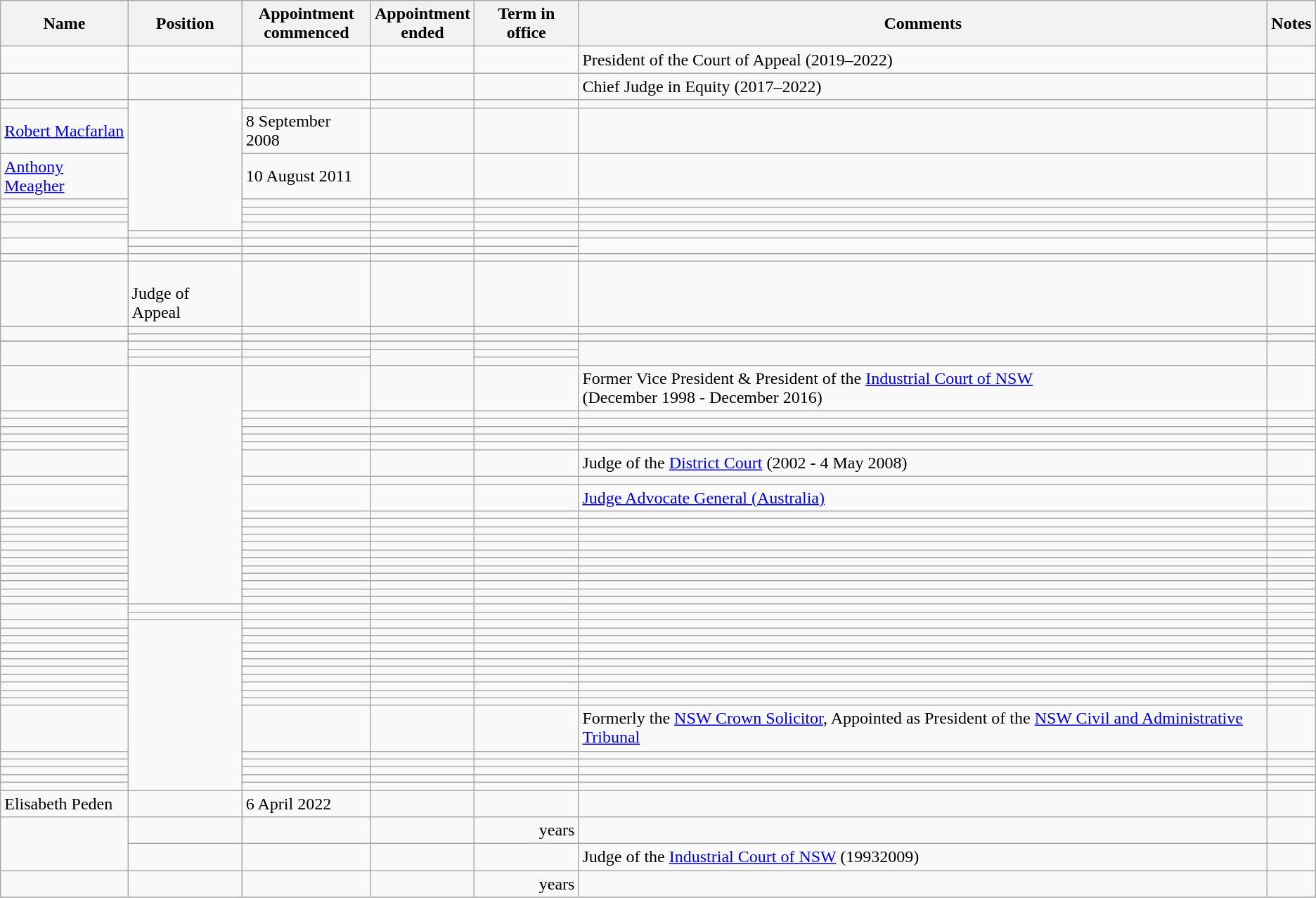<table class="wikitable sortable" border="1">
<tr>
<th>Name</th>
<th>Position</th>
<th>Appointment<br>commenced</th>
<th class="unsortable">Appointment<br>ended</th>
<th>Term in office</th>
<th class="unsortable">Comments</th>
<th class="unsortable">Notes</th>
</tr>
<tr>
<td></td>
<td></td>
<td align=center></td>
<td></td>
<td align=right></td>
<td>President of the Court of Appeal (2019–2022)</td>
<td></td>
</tr>
<tr>
<td></td>
<td></td>
<td align=center></td>
<td align=center></td>
<td align=right></td>
<td>Chief Judge in Equity (2017–2022)</td>
<td></td>
</tr>
<tr>
<td></td>
<td rowspan="7"></td>
<td align="center"></td>
<td></td>
<td align="right"></td>
<td></td>
<td></td>
</tr>
<tr>
<td><a href='#'>Robert Macfarlan</a></td>
<td>8 September 2008</td>
<td></td>
<td align="right"></td>
<td></td>
<td></td>
</tr>
<tr>
<td><a href='#'>Anthony Meagher</a></td>
<td>10 August 2011</td>
<td></td>
<td align="right"></td>
<td></td>
<td></td>
</tr>
<tr>
<td></td>
<td align="center"></td>
<td></td>
<td align="right"></td>
<td></td>
<td></td>
</tr>
<tr>
<td></td>
<td align="center"></td>
<td></td>
<td align="right"></td>
<td></td>
<td></td>
</tr>
<tr>
<td></td>
<td align="center"></td>
<td></td>
<td align="right"></td>
<td></td>
<td></td>
</tr>
<tr>
<td rowspan="2"></td>
<td align="center"></td>
<td></td>
<td align="right"></td>
<td></td>
<td></td>
</tr>
<tr>
<td></td>
<td align="center"></td>
<td></td>
<td align="right"></td>
<td></td>
<td></td>
</tr>
<tr>
<td rowspan="2"> </td>
<td></td>
<td align="center"></td>
<td align="center"></td>
<td align="right"></td>
<td rowspan="2"></td>
<td rowspan="2"></td>
</tr>
<tr>
<td></td>
<td align="center"></td>
<td align="center"></td>
<td align="right"></td>
</tr>
<tr>
<td></td>
<td></td>
<td align="center"></td>
<td align="center"></td>
<td align="right"></td>
<td></td>
<td></td>
</tr>
<tr>
<td></td>
<td><br>Judge of Appeal</td>
<td align=center></td>
<td></td>
<td align=right></td>
<td></td>
<td></td>
</tr>
<tr>
<td rowspan="2"></td>
<td></td>
<td align=center></td>
<td></td>
<td align=right></td>
<td></td>
<td></td>
</tr>
<tr>
<td></td>
<td align=center></td>
<td></td>
<td align=right></td>
<td></td>
<td></td>
</tr>
<tr>
</tr>
<tr>
<td rowspan="3"></td>
<td></td>
<td align=center></td>
<td></td>
<td align=right></td>
<td rowspan="3"></td>
<td rowspan="3"></td>
</tr>
<tr>
<td></td>
<td align=center></td>
<td rowspan=2 align=center></td>
<td align=right></td>
</tr>
<tr>
<td></td>
<td align=center></td>
<td align=right></td>
</tr>
<tr>
<td></td>
<td rowspan=21></td>
<td align=center></td>
<td></td>
<td align=right></td>
<td>Former Vice President & President of the <a href='#'>Industrial Court of NSW</a><br>(December 1998 - December 2016)</td>
<td></td>
</tr>
<tr>
<td></td>
<td align=center></td>
<td></td>
<td align=right></td>
<td></td>
<td></td>
</tr>
<tr>
<td> </td>
<td align=center></td>
<td></td>
<td align=right></td>
<td></td>
<td></td>
</tr>
<tr>
<td> </td>
<td align=center></td>
<td></td>
<td align=right></td>
<td></td>
<td></td>
</tr>
<tr>
<td></td>
<td align=center></td>
<td></td>
<td align=right></td>
<td></td>
<td></td>
</tr>
<tr>
<td></td>
<td align=center></td>
<td></td>
<td align=right></td>
<td></td>
<td></td>
</tr>
<tr>
<td></td>
<td align=center></td>
<td></td>
<td align=right></td>
<td>Judge of the <a href='#'>District Court</a> (2002 - 4 May 2008)</td>
<td></td>
</tr>
<tr>
<td></td>
<td align=center></td>
<td></td>
<td align=right></td>
<td></td>
<td></td>
</tr>
<tr>
<td></td>
<td align=center></td>
<td></td>
<td align=right></td>
<td><a href='#'>Judge Advocate General (Australia)</a></td>
<td></td>
</tr>
<tr>
<td></td>
<td align=center></td>
<td></td>
<td align=right></td>
<td></td>
<td></td>
</tr>
<tr>
<td></td>
<td align=center></td>
<td></td>
<td align=right></td>
<td></td>
<td></td>
</tr>
<tr>
<td> </td>
<td align=center></td>
<td></td>
<td align=right></td>
<td></td>
<td></td>
</tr>
<tr>
<td></td>
<td align=center></td>
<td></td>
<td align=right></td>
<td></td>
<td></td>
</tr>
<tr>
<td></td>
<td align=center></td>
<td></td>
<td align=right></td>
<td></td>
<td></td>
</tr>
<tr>
<td></td>
<td align=center></td>
<td></td>
<td align=right></td>
<td></td>
<td></td>
</tr>
<tr>
<td></td>
<td align=center></td>
<td></td>
<td align=right></td>
<td></td>
<td></td>
</tr>
<tr>
<td></td>
<td align=center></td>
<td></td>
<td align=right></td>
<td></td>
<td></td>
</tr>
<tr>
<td></td>
<td align=center></td>
<td></td>
<td align=right></td>
<td></td>
<td></td>
</tr>
<tr>
<td></td>
<td align=center></td>
<td></td>
<td align=right></td>
<td></td>
<td></td>
</tr>
<tr>
<td></td>
<td align=center></td>
<td></td>
<td align=right></td>
<td></td>
<td></td>
</tr>
<tr>
<td></td>
<td align=center></td>
<td></td>
<td align=right></td>
<td></td>
<td></td>
</tr>
<tr>
<td rowspan="2"></td>
<td></td>
<td align=center></td>
<td></td>
<td align=right></td>
<td></td>
<td></td>
</tr>
<tr>
<td></td>
<td align=center></td>
<td align=center></td>
<td align=right></td>
<td></td>
<td></td>
</tr>
<tr>
<td></td>
<td rowspan="17"></td>
<td align=center></td>
<td></td>
<td align=right></td>
<td></td>
<td></td>
</tr>
<tr>
<td></td>
<td align=center></td>
<td></td>
<td align=right></td>
<td></td>
<td></td>
</tr>
<tr>
<td></td>
<td align=center></td>
<td></td>
<td align=right></td>
<td></td>
<td></td>
</tr>
<tr>
<td></td>
<td align=center></td>
<td></td>
<td align=right></td>
<td></td>
<td></td>
</tr>
<tr>
<td></td>
<td align=center></td>
<td></td>
<td align=right></td>
<td></td>
<td></td>
</tr>
<tr>
<td></td>
<td align=center></td>
<td></td>
<td align=right></td>
<td></td>
<td></td>
</tr>
<tr>
<td></td>
<td align=center></td>
<td></td>
<td align=right></td>
<td></td>
<td></td>
</tr>
<tr>
<td></td>
<td align=center></td>
<td></td>
<td align=right></td>
<td></td>
<td></td>
</tr>
<tr>
<td></td>
<td align=center></td>
<td></td>
<td align=right></td>
<td></td>
<td></td>
</tr>
<tr>
<td></td>
<td align=center></td>
<td></td>
<td align=right></td>
<td></td>
<td></td>
</tr>
<tr>
<td></td>
<td align=center></td>
<td align=center></td>
<td align=right></td>
<td></td>
<td></td>
</tr>
<tr>
<td></td>
<td align=center></td>
<td align=center></td>
<td align=right></td>
<td>Formerly the <a href='#'>NSW Crown Solicitor</a>, Appointed as President of the <a href='#'>NSW Civil and Administrative Tribunal</a></td>
<td></td>
</tr>
<tr>
<td></td>
<td align=center></td>
<td align=center></td>
<td align=right></td>
<td></td>
<td></td>
</tr>
<tr>
<td></td>
<td align=center></td>
<td align=center></td>
<td align=right></td>
<td></td>
<td></td>
</tr>
<tr>
<td></td>
<td align=center></td>
<td align=center></td>
<td align=right></td>
<td></td>
<td></td>
</tr>
<tr>
<td></td>
<td align=center></td>
<td align=center></td>
<td align=right></td>
<td></td>
<td></td>
</tr>
<tr>
<td></td>
<td align=center></td>
<td align=center></td>
<td align=right></td>
<td></td>
<td></td>
</tr>
<tr>
<td>Elisabeth Peden</td>
<td></td>
<td>6 April 2022</td>
<td></td>
<td></td>
<td></td>
<td></td>
</tr>
<tr>
<td rowspan="2"></td>
<td></td>
<td align=center></td>
<td></td>
<td align=right> years</td>
<td></td>
<td></td>
</tr>
<tr>
<td></td>
<td align=center></td>
<td align=center></td>
<td align=right></td>
<td>Judge of the <a href='#'>Industrial Court of NSW</a> (19932009)</td>
<td></td>
</tr>
<tr>
<td></td>
<td></td>
<td align=center></td>
<td align=center></td>
<td align=right> years</td>
<td></td>
<td></td>
</tr>
<tr>
</tr>
</table>
